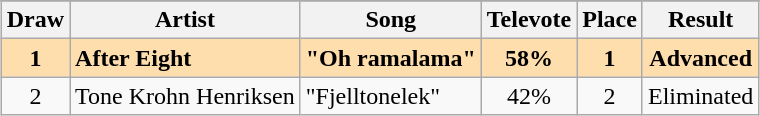<table class="sortable wikitable" style="margin: 1em auto 1em auto; text-align:center">
<tr>
</tr>
<tr>
<th>Draw</th>
<th>Artist</th>
<th>Song</th>
<th>Televote</th>
<th>Place</th>
<th>Result</th>
</tr>
<tr style="font-weight:bold; background:navajowhite;">
<td>1</td>
<td align="left">After Eight</td>
<td align="left">"Oh ramalama"</td>
<td>58%</td>
<td>1</td>
<td>Advanced</td>
</tr>
<tr>
<td>2</td>
<td align="left">Tone Krohn Henriksen</td>
<td align="left">"Fjelltonelek"</td>
<td>42%</td>
<td>2</td>
<td>Eliminated</td>
</tr>
</table>
